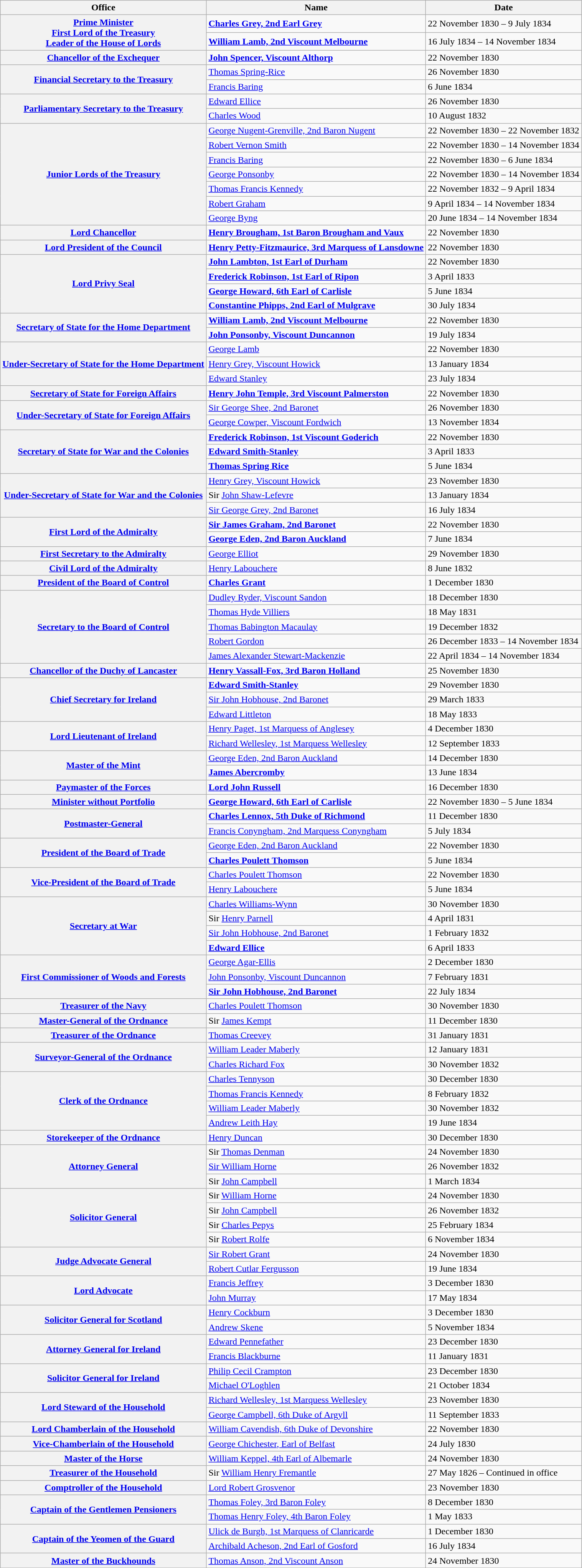<table class="wikitable plainrowheaders">
<tr>
<th>Office</th>
<th>Name</th>
<th>Date</th>
</tr>
<tr>
<th scope=row rowspan=2><a href='#'>Prime Minister</a> <br><a href='#'>First Lord of the Treasury</a> <br><a href='#'>Leader of the House of Lords</a></th>
<td><strong><a href='#'>Charles Grey, 2nd Earl Grey</a></strong></td>
<td>22 November 1830 – 9 July 1834</td>
</tr>
<tr>
<td><strong><a href='#'>William Lamb, 2nd Viscount Melbourne</a></strong></td>
<td>16 July 1834 – 14 November 1834</td>
</tr>
<tr>
<th scope=row><a href='#'>Chancellor of the Exchequer</a></th>
<td><strong><a href='#'>John Spencer, Viscount Althorp</a></strong></td>
<td>22 November 1830</td>
</tr>
<tr>
<th scope=row rowspan=2><a href='#'>Financial Secretary to the Treasury</a></th>
<td><a href='#'>Thomas Spring-Rice</a></td>
<td>26 November 1830</td>
</tr>
<tr>
<td><a href='#'>Francis Baring</a></td>
<td>6 June 1834</td>
</tr>
<tr>
<th scope=row rowspan=2><a href='#'>Parliamentary Secretary to the Treasury</a></th>
<td><a href='#'>Edward Ellice</a></td>
<td>26 November 1830</td>
</tr>
<tr>
<td><a href='#'>Charles Wood</a></td>
<td>10 August 1832</td>
</tr>
<tr>
<th scope=row rowspan=7><a href='#'>Junior Lords of the Treasury</a></th>
<td><a href='#'>George Nugent-Grenville, 2nd Baron Nugent</a></td>
<td>22 November 1830 – 22 November 1832</td>
</tr>
<tr>
<td><a href='#'>Robert Vernon Smith</a></td>
<td>22 November 1830 – 14 November 1834</td>
</tr>
<tr>
<td><a href='#'>Francis Baring</a></td>
<td>22 November 1830 – 6 June 1834</td>
</tr>
<tr>
<td><a href='#'>George Ponsonby</a></td>
<td>22 November 1830 – 14 November 1834</td>
</tr>
<tr>
<td><a href='#'>Thomas Francis Kennedy</a></td>
<td>22 November 1832 – 9 April 1834</td>
</tr>
<tr>
<td><a href='#'>Robert Graham</a></td>
<td>9 April 1834 – 14 November 1834</td>
</tr>
<tr>
<td><a href='#'>George Byng</a></td>
<td>20 June 1834 – 14 November 1834</td>
</tr>
<tr>
<th scope=row><a href='#'>Lord Chancellor</a></th>
<td><strong><a href='#'>Henry Brougham, 1st Baron Brougham and Vaux</a></strong></td>
<td>22 November 1830</td>
</tr>
<tr>
<th scope=row><a href='#'>Lord President of the Council</a></th>
<td><strong><a href='#'>Henry Petty-Fitzmaurice, 3rd Marquess of Lansdowne</a></strong></td>
<td>22 November 1830</td>
</tr>
<tr>
<th scope=row rowspan=4><a href='#'>Lord Privy Seal</a></th>
<td><strong><a href='#'>John Lambton, 1st Earl of Durham</a></strong></td>
<td>22 November 1830</td>
</tr>
<tr>
<td><strong><a href='#'>Frederick Robinson, 1st Earl of Ripon</a></strong></td>
<td>3 April 1833</td>
</tr>
<tr>
<td><strong><a href='#'>George Howard, 6th Earl of Carlisle</a></strong></td>
<td>5 June 1834</td>
</tr>
<tr>
<td><strong><a href='#'>Constantine Phipps, 2nd Earl of Mulgrave</a></strong></td>
<td>30 July 1834</td>
</tr>
<tr>
<th scope=row rowspan=2><a href='#'>Secretary of State for the Home Department</a></th>
<td><strong><a href='#'>William Lamb, 2nd Viscount Melbourne</a></strong></td>
<td>22 November 1830</td>
</tr>
<tr>
<td><strong><a href='#'>John Ponsonby, Viscount Duncannon</a></strong></td>
<td>19 July 1834</td>
</tr>
<tr>
<th scope=row rowspan=3><a href='#'>Under-Secretary of State for the Home Department</a></th>
<td><a href='#'>George Lamb</a></td>
<td>22 November 1830</td>
</tr>
<tr>
<td><a href='#'>Henry Grey, Viscount Howick</a></td>
<td>13 January 1834</td>
</tr>
<tr>
<td><a href='#'>Edward Stanley</a></td>
<td>23 July 1834</td>
</tr>
<tr>
<th scope=row><a href='#'>Secretary of State for Foreign Affairs</a></th>
<td><strong><a href='#'>Henry John Temple, 3rd Viscount Palmerston</a></strong></td>
<td>22 November 1830</td>
</tr>
<tr>
<th scope=row rowspan=2><a href='#'>Under-Secretary of State for Foreign Affairs</a></th>
<td><a href='#'>Sir George Shee, 2nd Baronet</a></td>
<td>26 November 1830</td>
</tr>
<tr>
<td><a href='#'>George Cowper, Viscount Fordwich</a></td>
<td>13 November 1834</td>
</tr>
<tr>
<th scope=row rowspan=3><a href='#'>Secretary of State for War and the Colonies</a></th>
<td><strong><a href='#'>Frederick Robinson, 1st Viscount Goderich</a></strong></td>
<td>22 November 1830</td>
</tr>
<tr>
<td><strong><a href='#'>Edward Smith-Stanley</a></strong></td>
<td>3 April 1833</td>
</tr>
<tr>
<td><strong><a href='#'>Thomas Spring Rice</a></strong></td>
<td>5 June 1834</td>
</tr>
<tr>
<th scope=row rowspan=3><a href='#'>Under-Secretary of State for War and the Colonies</a></th>
<td><a href='#'>Henry Grey, Viscount Howick</a></td>
<td>23 November 1830</td>
</tr>
<tr>
<td>Sir <a href='#'>John Shaw-Lefevre</a></td>
<td>13 January 1834</td>
</tr>
<tr>
<td><a href='#'>Sir George Grey, 2nd Baronet</a></td>
<td>16 July 1834</td>
</tr>
<tr>
<th scope=row rowspan=2><a href='#'>First Lord of the Admiralty</a></th>
<td><strong><a href='#'>Sir James Graham, 2nd Baronet</a></strong></td>
<td>22 November 1830</td>
</tr>
<tr>
<td><strong><a href='#'>George Eden, 2nd Baron Auckland</a></strong></td>
<td>7 June 1834</td>
</tr>
<tr>
<th scope=row><a href='#'>First Secretary to the Admiralty</a></th>
<td><a href='#'>George Elliot</a></td>
<td>29 November 1830</td>
</tr>
<tr>
<th scope=row><a href='#'>Civil Lord of the Admiralty</a></th>
<td><a href='#'>Henry Labouchere</a></td>
<td>8 June 1832</td>
</tr>
<tr>
<th scope=row><a href='#'>President of the Board of Control</a></th>
<td><strong><a href='#'>Charles Grant</a></strong></td>
<td>1 December 1830</td>
</tr>
<tr>
<th scope=row rowspan=5><a href='#'>Secretary to the Board of Control</a></th>
<td><a href='#'>Dudley Ryder, Viscount Sandon</a></td>
<td>18 December 1830</td>
</tr>
<tr>
<td><a href='#'>Thomas Hyde Villiers</a></td>
<td>18 May 1831</td>
</tr>
<tr>
<td><a href='#'>Thomas Babington Macaulay</a></td>
<td>19 December 1832</td>
</tr>
<tr>
<td><a href='#'>Robert Gordon</a></td>
<td>26 December 1833 – 14 November 1834</td>
</tr>
<tr>
<td><a href='#'>James Alexander Stewart-Mackenzie</a></td>
<td>22 April 1834 – 14 November 1834</td>
</tr>
<tr>
<th scope=row><a href='#'>Chancellor of the Duchy of Lancaster</a></th>
<td><strong><a href='#'>Henry Vassall-Fox, 3rd Baron Holland</a></strong></td>
<td>25 November 1830</td>
</tr>
<tr>
<th scope=row rowspan=3><a href='#'>Chief Secretary for Ireland</a></th>
<td><strong><a href='#'>Edward Smith-Stanley</a></strong></td>
<td>29 November 1830</td>
</tr>
<tr>
<td><a href='#'>Sir John Hobhouse, 2nd Baronet</a></td>
<td>29 March 1833</td>
</tr>
<tr>
<td><a href='#'>Edward Littleton</a></td>
<td>18 May 1833</td>
</tr>
<tr>
<th scope=row rowspan=2><a href='#'>Lord Lieutenant of Ireland</a></th>
<td><a href='#'>Henry Paget, 1st Marquess of Anglesey</a></td>
<td>4 December 1830</td>
</tr>
<tr>
<td><a href='#'>Richard Wellesley, 1st Marquess Wellesley</a></td>
<td>12 September 1833</td>
</tr>
<tr>
<th scope=row rowspan=2><a href='#'>Master of the Mint</a></th>
<td><a href='#'>George Eden, 2nd Baron Auckland</a></td>
<td>14 December 1830</td>
</tr>
<tr>
<td><strong><a href='#'>James Abercromby</a></strong></td>
<td>13 June 1834</td>
</tr>
<tr>
<th scope=row><a href='#'>Paymaster of the Forces</a></th>
<td><strong><a href='#'>Lord John Russell</a></strong></td>
<td>16 December 1830</td>
</tr>
<tr>
<th scope=row><a href='#'>Minister without Portfolio</a></th>
<td><strong><a href='#'>George Howard, 6th Earl of Carlisle</a></strong></td>
<td>22 November 1830 – 5 June 1834</td>
</tr>
<tr>
<th scope=row rowspan=2><a href='#'>Postmaster-General</a></th>
<td><strong><a href='#'>Charles Lennox, 5th Duke of Richmond</a></strong></td>
<td>11 December 1830</td>
</tr>
<tr>
<td><a href='#'>Francis Conyngham, 2nd Marquess Conyngham</a></td>
<td>5 July 1834</td>
</tr>
<tr>
<th scope=row rowspan=2><a href='#'>President of the Board of Trade</a></th>
<td><a href='#'>George Eden, 2nd Baron Auckland</a></td>
<td>22 November 1830</td>
</tr>
<tr>
<td><strong><a href='#'>Charles Poulett Thomson</a></strong></td>
<td>5 June 1834</td>
</tr>
<tr>
<th scope=row rowspan=2><a href='#'>Vice-President of the Board of Trade</a></th>
<td><a href='#'>Charles Poulett Thomson</a></td>
<td>22 November 1830</td>
</tr>
<tr>
<td><a href='#'>Henry Labouchere</a></td>
<td>5 June 1834</td>
</tr>
<tr>
<th scope=row rowspan=4><a href='#'>Secretary at War</a></th>
<td><a href='#'>Charles Williams-Wynn</a></td>
<td>30 November 1830</td>
</tr>
<tr>
<td>Sir <a href='#'>Henry Parnell</a></td>
<td>4 April 1831</td>
</tr>
<tr>
<td><a href='#'>Sir John Hobhouse, 2nd Baronet</a></td>
<td>1 February 1832</td>
</tr>
<tr>
<td><strong><a href='#'>Edward Ellice</a></strong></td>
<td>6 April 1833</td>
</tr>
<tr>
<th scope=row rowspan=3><a href='#'>First Commissioner of Woods and Forests</a></th>
<td><a href='#'>George Agar-Ellis</a></td>
<td>2 December 1830</td>
</tr>
<tr>
<td><a href='#'>John Ponsonby, Viscount Duncannon</a></td>
<td>7 February 1831</td>
</tr>
<tr>
<td><strong><a href='#'>Sir John Hobhouse, 2nd Baronet</a></strong></td>
<td>22 July 1834</td>
</tr>
<tr>
<th scope=row><a href='#'>Treasurer of the Navy</a></th>
<td><a href='#'>Charles Poulett Thomson</a></td>
<td>30 November 1830</td>
</tr>
<tr>
<th scope=row><a href='#'>Master-General of the Ordnance</a></th>
<td>Sir <a href='#'>James Kempt</a></td>
<td>11 December 1830</td>
</tr>
<tr>
<th scope=row><a href='#'>Treasurer of the Ordnance</a></th>
<td><a href='#'>Thomas Creevey</a></td>
<td>31 January 1831</td>
</tr>
<tr>
<th scope=row rowspan=2><a href='#'>Surveyor-General of the Ordnance</a></th>
<td><a href='#'>William Leader Maberly</a></td>
<td>12 January 1831</td>
</tr>
<tr>
<td><a href='#'>Charles Richard Fox</a></td>
<td>30 November 1832</td>
</tr>
<tr>
<th scope=row rowspan=4><a href='#'>Clerk of the Ordnance</a></th>
<td><a href='#'>Charles Tennyson</a></td>
<td>30 December 1830</td>
</tr>
<tr>
<td><a href='#'>Thomas Francis Kennedy</a></td>
<td>8 February 1832</td>
</tr>
<tr>
<td><a href='#'>William Leader Maberly</a></td>
<td>30 November 1832</td>
</tr>
<tr>
<td><a href='#'>Andrew Leith Hay</a></td>
<td>19 June 1834</td>
</tr>
<tr>
<th scope=row><a href='#'>Storekeeper of the Ordnance</a></th>
<td><a href='#'>Henry Duncan</a></td>
<td>30 December 1830</td>
</tr>
<tr>
<th scope=row rowspan=3><a href='#'>Attorney General</a></th>
<td>Sir <a href='#'>Thomas Denman</a></td>
<td>24 November 1830</td>
</tr>
<tr>
<td><a href='#'>Sir William Horne</a></td>
<td>26 November 1832</td>
</tr>
<tr>
<td>Sir <a href='#'>John Campbell</a></td>
<td>1 March 1834</td>
</tr>
<tr>
<th scope=row rowspan=4><a href='#'>Solicitor General</a></th>
<td>Sir <a href='#'>William Horne</a></td>
<td>24 November 1830</td>
</tr>
<tr>
<td>Sir <a href='#'>John Campbell</a></td>
<td>26 November 1832</td>
</tr>
<tr>
<td>Sir <a href='#'>Charles Pepys</a></td>
<td>25 February 1834</td>
</tr>
<tr>
<td>Sir <a href='#'>Robert Rolfe</a></td>
<td>6 November 1834</td>
</tr>
<tr>
<th scope=row rowspan=2><a href='#'>Judge Advocate General</a></th>
<td><a href='#'>Sir Robert Grant</a></td>
<td>24 November 1830</td>
</tr>
<tr>
<td><a href='#'>Robert Cutlar Fergusson</a></td>
<td>19 June 1834</td>
</tr>
<tr>
<th scope=row rowspan=2><a href='#'>Lord Advocate</a></th>
<td><a href='#'>Francis Jeffrey</a></td>
<td>3 December 1830</td>
</tr>
<tr>
<td><a href='#'>John Murray</a></td>
<td>17 May 1834</td>
</tr>
<tr>
<th scope=row rowspan=2><a href='#'>Solicitor General for Scotland</a></th>
<td><a href='#'>Henry Cockburn</a></td>
<td>3 December 1830</td>
</tr>
<tr>
<td><a href='#'>Andrew Skene</a></td>
<td>5 November 1834</td>
</tr>
<tr>
<th scope=row rowspan=2><a href='#'>Attorney General for Ireland</a></th>
<td><a href='#'>Edward Pennefather</a></td>
<td>23 December 1830</td>
</tr>
<tr>
<td><a href='#'>Francis Blackburne</a></td>
<td>11 January 1831</td>
</tr>
<tr>
<th scope=row rowspan=2><a href='#'>Solicitor General for Ireland</a></th>
<td><a href='#'>Philip Cecil Crampton</a></td>
<td>23 December 1830</td>
</tr>
<tr>
<td><a href='#'>Michael O'Loghlen</a></td>
<td>21 October 1834</td>
</tr>
<tr>
<th scope=row rowspan=2><a href='#'>Lord Steward of the Household</a></th>
<td><a href='#'>Richard Wellesley, 1st Marquess Wellesley</a></td>
<td>23 November 1830</td>
</tr>
<tr>
<td><a href='#'>George Campbell, 6th Duke of Argyll</a></td>
<td>11 September 1833</td>
</tr>
<tr>
<th scope=row><a href='#'>Lord Chamberlain of the Household</a></th>
<td><a href='#'>William Cavendish, 6th Duke of Devonshire</a></td>
<td>22 November 1830</td>
</tr>
<tr>
<th scope=row><a href='#'>Vice-Chamberlain of the Household</a></th>
<td><a href='#'>George Chichester, Earl of Belfast</a></td>
<td>24 July 1830</td>
</tr>
<tr>
<th scope=row><a href='#'>Master of the Horse</a></th>
<td><a href='#'>William Keppel, 4th Earl of Albemarle</a></td>
<td>24 November 1830</td>
</tr>
<tr>
<th scope=row><a href='#'>Treasurer of the Household</a></th>
<td>Sir <a href='#'>William Henry Fremantle</a></td>
<td>27 May 1826 – Continued in office</td>
</tr>
<tr>
<th scope=row><a href='#'>Comptroller of the Household</a></th>
<td><a href='#'>Lord Robert Grosvenor</a></td>
<td>23 November 1830</td>
</tr>
<tr>
<th scope=row rowspan=2><a href='#'>Captain of the Gentlemen Pensioners</a></th>
<td><a href='#'>Thomas Foley, 3rd Baron Foley</a></td>
<td>8 December 1830</td>
</tr>
<tr>
<td><a href='#'>Thomas Henry Foley, 4th Baron Foley</a></td>
<td>1 May 1833</td>
</tr>
<tr>
<th scope=row rowspan=2><a href='#'>Captain of the Yeomen of the Guard</a></th>
<td><a href='#'>Ulick de Burgh, 1st Marquess of Clanricarde</a></td>
<td>1 December 1830</td>
</tr>
<tr>
<td><a href='#'>Archibald Acheson, 2nd Earl of Gosford</a></td>
<td>16 July 1834</td>
</tr>
<tr>
<th scope=row><a href='#'>Master of the Buckhounds</a></th>
<td><a href='#'>Thomas Anson, 2nd Viscount Anson</a></td>
<td>24 November 1830</td>
</tr>
</table>
